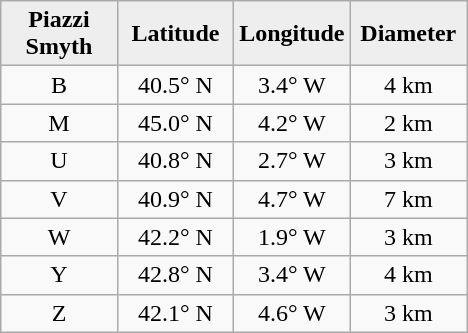<table class="wikitable">
<tr>
<th width="25%" style="background:#eeeeee;">Piazzi<br>Smyth</th>
<th width="25%" style="background:#eeeeee;">Latitude</th>
<th width="25%" style="background:#eeeeee;">Longitude</th>
<th width="25%" style="background:#eeeeee;">Diameter</th>
</tr>
<tr>
<td align="center">B</td>
<td align="center">40.5° N</td>
<td align="center">3.4° W</td>
<td align="center">4 km</td>
</tr>
<tr>
<td align="center">M</td>
<td align="center">45.0° N</td>
<td align="center">4.2° W</td>
<td align="center">2 km</td>
</tr>
<tr>
<td align="center">U</td>
<td align="center">40.8° N</td>
<td align="center">2.7° W</td>
<td align="center">3 km</td>
</tr>
<tr>
<td align="center">V</td>
<td align="center">40.9° N</td>
<td align="center">4.7° W</td>
<td align="center">7 km</td>
</tr>
<tr>
<td align="center">W</td>
<td align="center">42.2° N</td>
<td align="center">1.9° W</td>
<td align="center">3 km</td>
</tr>
<tr>
<td align="center">Y</td>
<td align="center">42.8° N</td>
<td align="center">3.4° W</td>
<td align="center">4 km</td>
</tr>
<tr>
<td align="center">Z</td>
<td align="center">42.1° N</td>
<td align="center">4.6° W</td>
<td align="center">3 km</td>
</tr>
</table>
